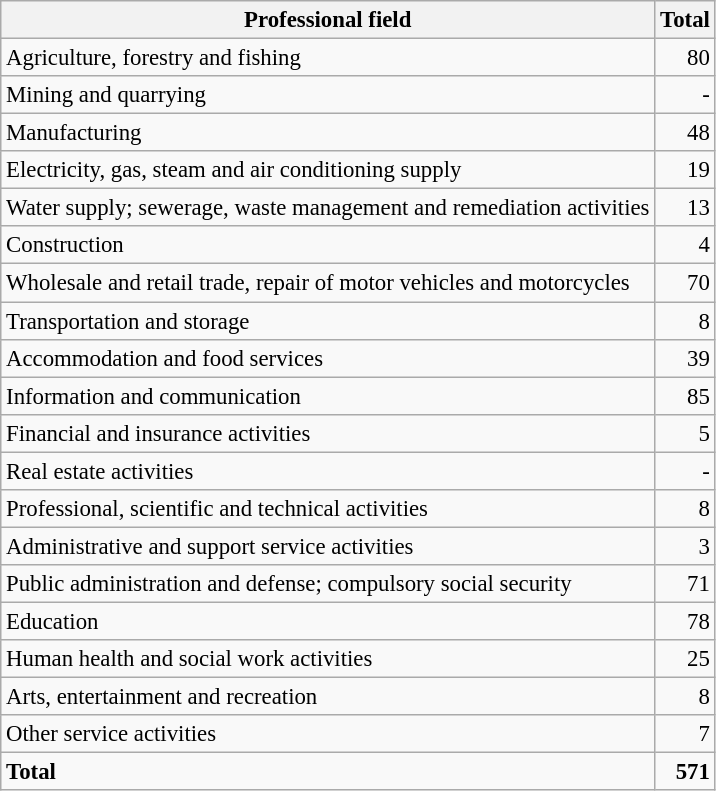<table class="wikitable sortable" style="font-size:95%;">
<tr>
<th>Professional field</th>
<th>Total</th>
</tr>
<tr>
<td>Agriculture, forestry and fishing</td>
<td align="right">80</td>
</tr>
<tr>
<td>Mining and quarrying</td>
<td align="right">-</td>
</tr>
<tr>
<td>Manufacturing</td>
<td align="right">48</td>
</tr>
<tr>
<td>Electricity, gas, steam and air conditioning supply</td>
<td align="right">19</td>
</tr>
<tr>
<td>Water supply; sewerage, waste management and remediation activities</td>
<td align="right">13</td>
</tr>
<tr>
<td>Construction</td>
<td align="right">4</td>
</tr>
<tr>
<td>Wholesale and retail trade, repair of motor vehicles and motorcycles</td>
<td align="right">70</td>
</tr>
<tr>
<td>Transportation and storage</td>
<td align="right">8</td>
</tr>
<tr>
<td>Accommodation and food services</td>
<td align="right">39</td>
</tr>
<tr>
<td>Information and communication</td>
<td align="right">85</td>
</tr>
<tr>
<td>Financial and insurance activities</td>
<td align="right">5</td>
</tr>
<tr>
<td>Real estate activities</td>
<td align="right">-</td>
</tr>
<tr>
<td>Professional, scientific and technical activities</td>
<td align="right">8</td>
</tr>
<tr>
<td>Administrative and support service activities</td>
<td align="right">3</td>
</tr>
<tr>
<td>Public administration and defense; compulsory social security</td>
<td align="right">71</td>
</tr>
<tr>
<td>Education</td>
<td align="right">78</td>
</tr>
<tr>
<td>Human health and social work activities</td>
<td align="right">25</td>
</tr>
<tr>
<td>Arts, entertainment and recreation</td>
<td align="right">8</td>
</tr>
<tr>
<td>Other service activities</td>
<td align="right">7</td>
</tr>
<tr class="sortbottom">
<td><strong>Total</strong></td>
<td align="right"><strong>571</strong></td>
</tr>
</table>
